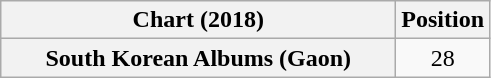<table class="wikitable plainrowheaders" style="text-align:center">
<tr>
<th>Chart (2018)</th>
<th>Position</th>
</tr>
<tr>
<th scope="row" style="width:16em">South Korean Albums (Gaon)</th>
<td>28</td>
</tr>
</table>
